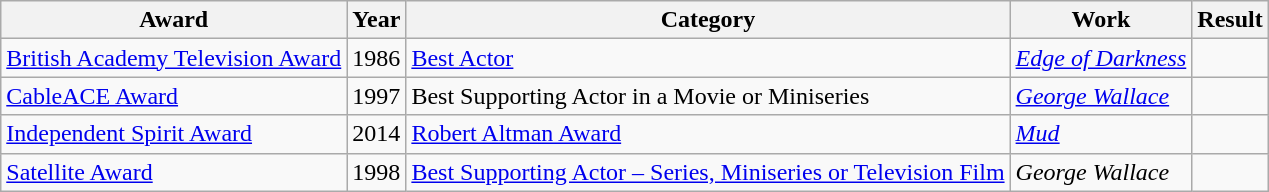<table class="wikitable">
<tr>
<th>Award</th>
<th>Year</th>
<th>Category</th>
<th>Work</th>
<th>Result</th>
</tr>
<tr>
<td><a href='#'>British Academy Television Award</a></td>
<td>1986</td>
<td><a href='#'>Best Actor</a></td>
<td><em><a href='#'>Edge of Darkness</a></em></td>
<td></td>
</tr>
<tr>
<td><a href='#'>CableACE Award</a></td>
<td>1997</td>
<td>Best Supporting Actor in a Movie or Miniseries</td>
<td><a href='#'><em>George Wallace</em></a></td>
<td></td>
</tr>
<tr>
<td><a href='#'>Independent Spirit Award</a></td>
<td>2014</td>
<td><a href='#'>Robert Altman Award</a></td>
<td><a href='#'><em>Mud</em></a></td>
<td></td>
</tr>
<tr>
<td><a href='#'>Satellite Award</a></td>
<td>1998</td>
<td><a href='#'>Best Supporting Actor – Series, Miniseries or Television Film</a></td>
<td><em>George Wallace</em></td>
<td></td>
</tr>
</table>
